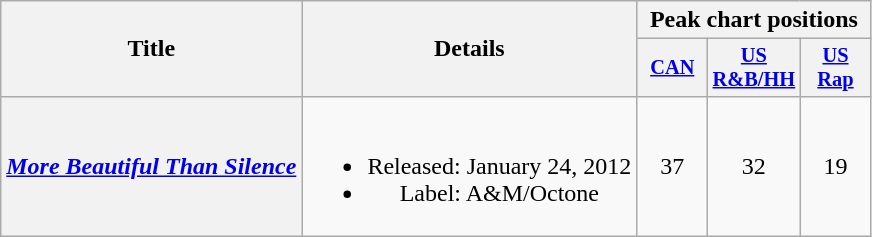<table class="wikitable plainrowheaders" style="text-align:center;">
<tr>
<th scope="col" rowspan="2">Title</th>
<th scope="col" rowspan="2">Details</th>
<th scope="col" colspan="3">Peak chart positions</th>
</tr>
<tr>
<th scope="col" style="width:3em;font-size:85%;"><a href='#'>CAN</a><br></th>
<th scope="col" style="width:3em;font-size:85%;"><a href='#'>US<br>R&B/HH</a><br></th>
<th scope="col" style="width:3em;font-size:85%;"><a href='#'>US<br>Rap</a><br></th>
</tr>
<tr>
<th scope="row"><em><a href='#'>More Beautiful Than Silence</a></em></th>
<td><br><ul><li>Released: January 24, 2012</li><li>Label: A&M/Octone</li></ul></td>
<td>37</td>
<td>32</td>
<td>19</td>
</tr>
</table>
